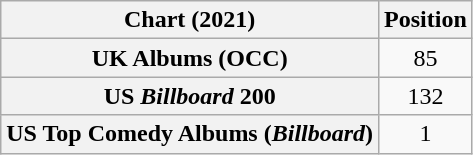<table class="wikitable sortable plainrowheaders" style="text-align:center">
<tr>
<th scope="col">Chart (2021)</th>
<th scope="col">Position</th>
</tr>
<tr>
<th scope="row">UK Albums (OCC)</th>
<td>85</td>
</tr>
<tr>
<th scope="row">US <em>Billboard</em> 200</th>
<td>132</td>
</tr>
<tr>
<th scope="row">US Top Comedy Albums (<em>Billboard</em>)</th>
<td>1</td>
</tr>
</table>
